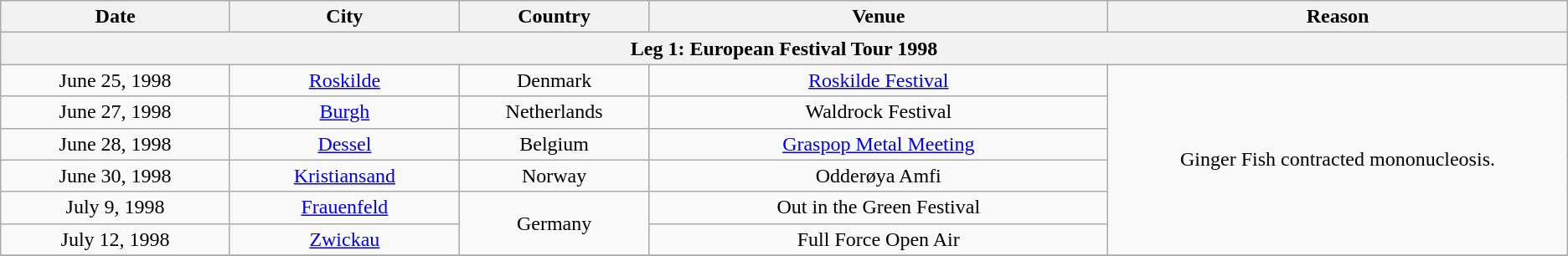<table class="wikitable" style="text-align:center;">
<tr>
<th scope="col" style="width:11em;">Date</th>
<th scope="col" style="width:11em;">City</th>
<th scope="col" style="width:9em;">Country</th>
<th scope="col" style="width:22.5em;">Venue</th>
<th scope="col" style="width:22.5em;">Reason</th>
</tr>
<tr>
<th colspan="5">Leg 1: European Festival Tour 1998</th>
</tr>
<tr>
<td>June 25, 1998</td>
<td><a href='#'>Roskilde</a></td>
<td>Denmark</td>
<td><a href='#'>Roskilde Festival</a></td>
<td rowspan="6">Ginger Fish contracted mononucleosis.</td>
</tr>
<tr>
<td>June 27, 1998</td>
<td><a href='#'>Burgh</a></td>
<td>Netherlands</td>
<td>Waldrock Festival</td>
</tr>
<tr>
<td>June 28, 1998</td>
<td><a href='#'>Dessel</a></td>
<td>Belgium</td>
<td><a href='#'>Graspop Metal Meeting</a></td>
</tr>
<tr>
<td>June 30, 1998</td>
<td><a href='#'>Kristiansand</a></td>
<td>Norway</td>
<td>Odderøya Amfi</td>
</tr>
<tr>
<td>July 9, 1998</td>
<td><a href='#'>Frauenfeld</a></td>
<td rowspan="2">Germany</td>
<td>Out in the Green Festival</td>
</tr>
<tr>
<td>July 12, 1998</td>
<td><a href='#'>Zwickau</a></td>
<td>Full Force Open Air</td>
</tr>
<tr>
</tr>
</table>
